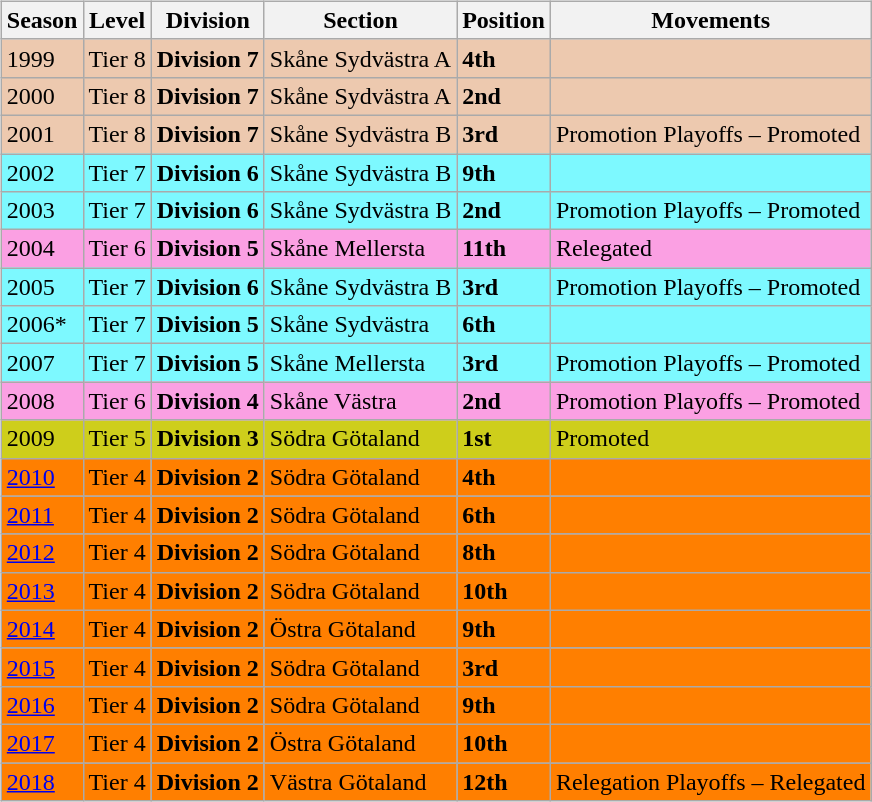<table>
<tr>
<td valign="top" width=0%><br><table class="wikitable">
<tr style="background:#f0f6fa;">
<th><strong>Season</strong></th>
<th><strong>Level</strong></th>
<th><strong>Division</strong></th>
<th><strong>Section</strong></th>
<th><strong>Position</strong></th>
<th><strong>Movements</strong></th>
</tr>
<tr>
<td style="background:#EDC9AF;">1999</td>
<td style="background:#EDC9AF;">Tier 8</td>
<td style="background:#EDC9AF;"><strong>Division 7</strong></td>
<td style="background:#EDC9AF;">Skåne Sydvästra A</td>
<td style="background:#EDC9AF;"><strong>4th</strong></td>
<td style="background:#EDC9AF;"></td>
</tr>
<tr>
<td style="background:#EDC9AF;">2000</td>
<td style="background:#EDC9AF;">Tier 8</td>
<td style="background:#EDC9AF;"><strong>Division 7</strong></td>
<td style="background:#EDC9AF;">Skåne Sydvästra A</td>
<td style="background:#EDC9AF;"><strong>2nd</strong></td>
<td style="background:#EDC9AF;"></td>
</tr>
<tr>
<td style="background:#EDC9AF;">2001</td>
<td style="background:#EDC9AF;">Tier 8</td>
<td style="background:#EDC9AF;"><strong>Division 7</strong></td>
<td style="background:#EDC9AF;">Skåne Sydvästra B</td>
<td style="background:#EDC9AF;"><strong>3rd</strong></td>
<td style="background:#EDC9AF;">Promotion Playoffs – Promoted</td>
</tr>
<tr>
<td style="background:#7DF9FF;">2002</td>
<td style="background:#7DF9FF;">Tier 7</td>
<td style="background:#7DF9FF;"><strong>Division 6</strong></td>
<td style="background:#7DF9FF;">Skåne Sydvästra B</td>
<td style="background:#7DF9FF;"><strong>9th</strong></td>
<td style="background:#7DF9FF;"></td>
</tr>
<tr>
<td style="background:#7DF9FF;">2003</td>
<td style="background:#7DF9FF;">Tier 7</td>
<td style="background:#7DF9FF;"><strong>Division 6</strong></td>
<td style="background:#7DF9FF;">Skåne Sydvästra B</td>
<td style="background:#7DF9FF;"><strong>2nd</strong></td>
<td style="background:#7DF9FF;">Promotion Playoffs – Promoted</td>
</tr>
<tr>
<td style="background:#FBA0E3;">2004</td>
<td style="background:#FBA0E3;">Tier 6</td>
<td style="background:#FBA0E3;"><strong>Division 5</strong></td>
<td style="background:#FBA0E3;">Skåne Mellersta</td>
<td style="background:#FBA0E3;"><strong>11th</strong></td>
<td style="background:#FBA0E3;">Relegated</td>
</tr>
<tr>
<td style="background:#7DF9FF;">2005</td>
<td style="background:#7DF9FF;">Tier 7</td>
<td style="background:#7DF9FF;"><strong>Division 6</strong></td>
<td style="background:#7DF9FF;">Skåne Sydvästra B</td>
<td style="background:#7DF9FF;"><strong>3rd</strong></td>
<td style="background:#7DF9FF;">Promotion Playoffs – Promoted</td>
</tr>
<tr>
<td style="background:#7DF9FF;">2006*</td>
<td style="background:#7DF9FF;">Tier 7</td>
<td style="background:#7DF9FF;"><strong>Division 5</strong></td>
<td style="background:#7DF9FF;">Skåne Sydvästra</td>
<td style="background:#7DF9FF;"><strong>6th</strong></td>
<td style="background:#7DF9FF;"></td>
</tr>
<tr>
<td style="background:#7DF9FF;">2007</td>
<td style="background:#7DF9FF;">Tier 7</td>
<td style="background:#7DF9FF;"><strong>Division 5</strong></td>
<td style="background:#7DF9FF;">Skåne Mellersta</td>
<td style="background:#7DF9FF;"><strong>3rd</strong></td>
<td style="background:#7DF9FF;">Promotion Playoffs – Promoted</td>
</tr>
<tr>
<td style="background:#FBA0E3;">2008</td>
<td style="background:#FBA0E3;">Tier 6</td>
<td style="background:#FBA0E3;"><strong>Division 4</strong></td>
<td style="background:#FBA0E3;">Skåne Västra</td>
<td style="background:#FBA0E3;"><strong>2nd</strong></td>
<td style="background:#FBA0E3;">Promotion Playoffs – Promoted</td>
</tr>
<tr>
<td style="background:#CECE1B;">2009</td>
<td style="background:#CECE1B;">Tier 5</td>
<td style="background:#CECE1B;"><strong>Division 3</strong></td>
<td style="background:#CECE1B;">Södra Götaland</td>
<td style="background:#CECE1B;"><strong>1st</strong></td>
<td style="background:#CECE1B;">Promoted</td>
</tr>
<tr>
<td style="background:#FF7F00;"><a href='#'>2010</a></td>
<td style="background:#FF7F00;">Tier 4</td>
<td style="background:#FF7F00;"><strong>Division 2</strong></td>
<td style="background:#FF7F00;">Södra Götaland</td>
<td style="background:#FF7F00;"><strong>4th</strong></td>
<td style="background:#FF7F00;"></td>
</tr>
<tr>
<td style="background:#FF7F00;"><a href='#'>2011</a></td>
<td style="background:#FF7F00;">Tier 4</td>
<td style="background:#FF7F00;"><strong>Division 2</strong></td>
<td style="background:#FF7F00;">Södra Götaland</td>
<td style="background:#FF7F00;"><strong>6th</strong></td>
<td style="background:#FF7F00;"></td>
</tr>
<tr>
<td style="background:#FF7F00;"><a href='#'>2012</a></td>
<td style="background:#FF7F00;">Tier 4</td>
<td style="background:#FF7F00;"><strong>Division 2</strong></td>
<td style="background:#FF7F00;">Södra Götaland</td>
<td style="background:#FF7F00;"><strong>8th</strong></td>
<td style="background:#FF7F00;"></td>
</tr>
<tr>
<td style="background:#FF7F00;"><a href='#'>2013</a></td>
<td style="background:#FF7F00;">Tier 4</td>
<td style="background:#FF7F00;"><strong>Division 2</strong></td>
<td style="background:#FF7F00;">Södra Götaland</td>
<td style="background:#FF7F00;"><strong>10th</strong></td>
<td style="background:#FF7F00;"></td>
</tr>
<tr>
<td style="background:#FF7F00;"><a href='#'>2014</a></td>
<td style="background:#FF7F00;">Tier 4</td>
<td style="background:#FF7F00;"><strong>Division 2</strong></td>
<td style="background:#FF7F00;">Östra Götaland</td>
<td style="background:#FF7F00;"><strong>9th</strong></td>
<td style="background:#FF7F00;"></td>
</tr>
<tr>
<td style="background:#FF7F00;"><a href='#'>2015</a></td>
<td style="background:#FF7F00;">Tier 4</td>
<td style="background:#FF7F00;"><strong>Division 2</strong></td>
<td style="background:#FF7F00;">Södra Götaland</td>
<td style="background:#FF7F00;"><strong>3rd</strong></td>
<td style="background:#FF7F00;"></td>
</tr>
<tr>
<td style="background:#FF7F00;"><a href='#'>2016</a></td>
<td style="background:#FF7F00;">Tier 4</td>
<td style="background:#FF7F00;"><strong>Division 2</strong></td>
<td style="background:#FF7F00;">Södra Götaland</td>
<td style="background:#FF7F00;"><strong>9th</strong></td>
<td style="background:#FF7F00;"></td>
</tr>
<tr>
<td style="background:#FF7F00;"><a href='#'>2017</a></td>
<td style="background:#FF7F00;">Tier 4</td>
<td style="background:#FF7F00;"><strong>Division 2</strong></td>
<td style="background:#FF7F00;">Östra Götaland</td>
<td style="background:#FF7F00;"><strong>10th</strong></td>
<td style="background:#FF7F00;"></td>
</tr>
<tr>
<td style="background:#FF7F00;"><a href='#'>2018</a></td>
<td style="background:#FF7F00;">Tier 4</td>
<td style="background:#FF7F00;"><strong>Division 2</strong></td>
<td style="background:#FF7F00;">Västra Götaland</td>
<td style="background:#FF7F00;"><strong>12th</strong></td>
<td style="background:#FF7F00;">Relegation Playoffs – Relegated</td>
</tr>
</table>


</td>
</tr>
</table>
